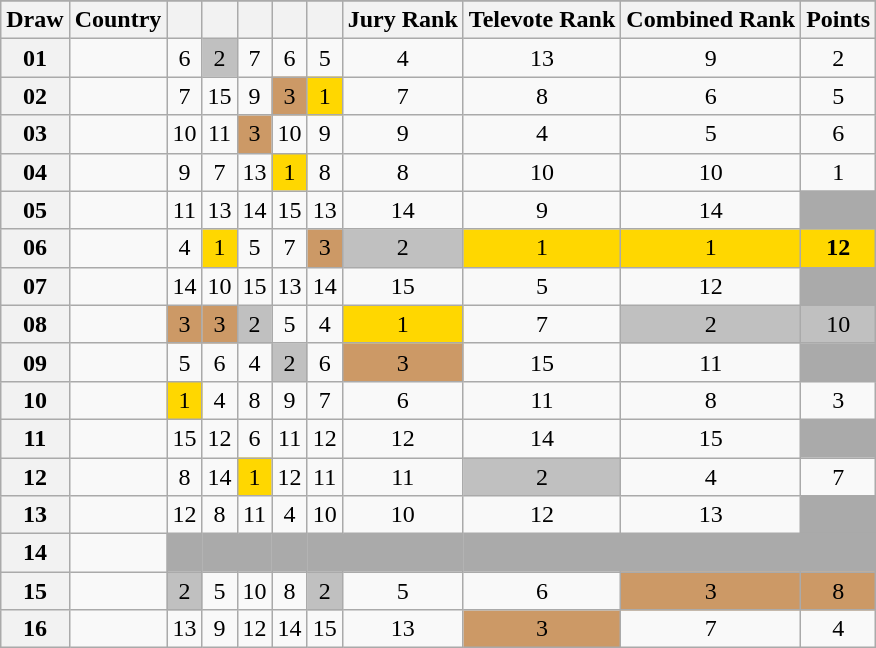<table class="sortable wikitable collapsible plainrowheaders" style="text-align:center;">
<tr>
</tr>
<tr>
<th scope="col">Draw</th>
<th scope="col">Country</th>
<th scope="col"><small></small></th>
<th scope="col"><small></small></th>
<th scope="col"><small></small></th>
<th scope="col"><small></small></th>
<th scope="col"><small></small></th>
<th scope="col">Jury Rank</th>
<th scope="col">Televote Rank</th>
<th scope="col">Combined Rank</th>
<th scope="col">Points</th>
</tr>
<tr>
<th scope="row" style="text-align:center;">01</th>
<td style="text-align:left;"></td>
<td>6</td>
<td style="background:silver;">2</td>
<td>7</td>
<td>6</td>
<td>5</td>
<td>4</td>
<td>13</td>
<td>9</td>
<td>2</td>
</tr>
<tr>
<th scope="row" style="text-align:center;">02</th>
<td style="text-align:left;"></td>
<td>7</td>
<td>15</td>
<td>9</td>
<td style="background:#CC9966;">3</td>
<td style="background:gold;">1</td>
<td>7</td>
<td>8</td>
<td>6</td>
<td>5</td>
</tr>
<tr>
<th scope="row" style="text-align:center;">03</th>
<td style="text-align:left;"></td>
<td>10</td>
<td>11</td>
<td style="background:#CC9966;">3</td>
<td>10</td>
<td>9</td>
<td>9</td>
<td>4</td>
<td>5</td>
<td>6</td>
</tr>
<tr>
<th scope="row" style="text-align:center;">04</th>
<td style="text-align:left;"></td>
<td>9</td>
<td>7</td>
<td>13</td>
<td style="background:gold;">1</td>
<td>8</td>
<td>8</td>
<td>10</td>
<td>10</td>
<td>1</td>
</tr>
<tr>
<th scope="row" style="text-align:center;">05</th>
<td style="text-align:left;"></td>
<td>11</td>
<td>13</td>
<td>14</td>
<td>15</td>
<td>13</td>
<td>14</td>
<td>9</td>
<td>14</td>
<td style="background:#AAAAAA;"></td>
</tr>
<tr>
<th scope="row" style="text-align:center;">06</th>
<td style="text-align:left;"></td>
<td>4</td>
<td style="background:gold;">1</td>
<td>5</td>
<td>7</td>
<td style="background:#CC9966;">3</td>
<td style="background:silver;">2</td>
<td style="background:gold;">1</td>
<td style="background:gold;">1</td>
<td style="background:gold;"><strong>12</strong></td>
</tr>
<tr>
<th scope="row" style="text-align:center;">07</th>
<td style="text-align:left;"></td>
<td>14</td>
<td>10</td>
<td>15</td>
<td>13</td>
<td>14</td>
<td>15</td>
<td>5</td>
<td>12</td>
<td style="background:#AAAAAA;"></td>
</tr>
<tr>
<th scope="row" style="text-align:center;">08</th>
<td style="text-align:left;"></td>
<td style="background:#CC9966;">3</td>
<td style="background:#CC9966;">3</td>
<td style="background:silver;">2</td>
<td>5</td>
<td>4</td>
<td style="background:gold;">1</td>
<td>7</td>
<td style="background:silver;">2</td>
<td style="background:silver;">10</td>
</tr>
<tr>
<th scope="row" style="text-align:center;">09</th>
<td style="text-align:left;"></td>
<td>5</td>
<td>6</td>
<td>4</td>
<td style="background:silver;">2</td>
<td>6</td>
<td style="background:#CC9966;">3</td>
<td>15</td>
<td>11</td>
<td style="background:#AAAAAA;"></td>
</tr>
<tr>
<th scope="row" style="text-align:center;">10</th>
<td style="text-align:left;"></td>
<td style="background:gold;">1</td>
<td>4</td>
<td>8</td>
<td>9</td>
<td>7</td>
<td>6</td>
<td>11</td>
<td>8</td>
<td>3</td>
</tr>
<tr>
<th scope="row" style="text-align:center;">11</th>
<td style="text-align:left;"></td>
<td>15</td>
<td>12</td>
<td>6</td>
<td>11</td>
<td>12</td>
<td>12</td>
<td>14</td>
<td>15</td>
<td style="background:#AAAAAA;"></td>
</tr>
<tr>
<th scope="row" style="text-align:center;">12</th>
<td style="text-align:left;"></td>
<td>8</td>
<td>14</td>
<td style="background:gold;">1</td>
<td>12</td>
<td>11</td>
<td>11</td>
<td style="background:silver;">2</td>
<td>4</td>
<td>7</td>
</tr>
<tr>
<th scope="row" style="text-align:center;">13</th>
<td style="text-align:left;"></td>
<td>12</td>
<td>8</td>
<td>11</td>
<td>4</td>
<td>10</td>
<td>10</td>
<td>12</td>
<td>13</td>
<td style="background:#AAAAAA;"></td>
</tr>
<tr class="sortbottom">
<th scope="row" style="text-align:center;">14</th>
<td style="text-align:left;"></td>
<td style="background:#AAAAAA;"></td>
<td style="background:#AAAAAA;"></td>
<td style="background:#AAAAAA;"></td>
<td style="background:#AAAAAA;"></td>
<td style="background:#AAAAAA;"></td>
<td style="background:#AAAAAA;"></td>
<td style="background:#AAAAAA;"></td>
<td style="background:#AAAAAA;"></td>
<td style="background:#AAAAAA;"></td>
</tr>
<tr>
<th scope="row" style="text-align:center;">15</th>
<td style="text-align:left;"></td>
<td style="background:silver;">2</td>
<td>5</td>
<td>10</td>
<td>8</td>
<td style="background:silver;">2</td>
<td>5</td>
<td>6</td>
<td style="background:#CC9966;">3</td>
<td style="background:#CC9966;">8</td>
</tr>
<tr>
<th scope="row" style="text-align:center;">16</th>
<td style="text-align:left;"></td>
<td>13</td>
<td>9</td>
<td>12</td>
<td>14</td>
<td>15</td>
<td>13</td>
<td style="background:#CC9966;">3</td>
<td>7</td>
<td>4</td>
</tr>
</table>
